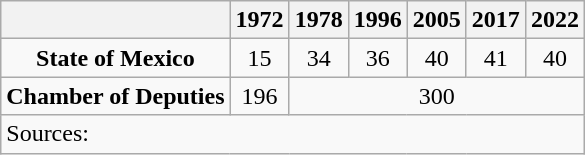<table class="wikitable" style="text-align: center">
<tr>
<th></th>
<th>1972</th>
<th>1978</th>
<th>1996</th>
<th>2005</th>
<th>2017</th>
<th>2022</th>
</tr>
<tr>
<td><strong>State of Mexico</strong></td>
<td>15</td>
<td>34</td>
<td>36</td>
<td>40</td>
<td>41</td>
<td>40</td>
</tr>
<tr>
<td><strong>Chamber of Deputies</strong></td>
<td>196</td>
<td colspan=5>300</td>
</tr>
<tr>
<td colspan=7 style="text-align: left">Sources: </td>
</tr>
</table>
